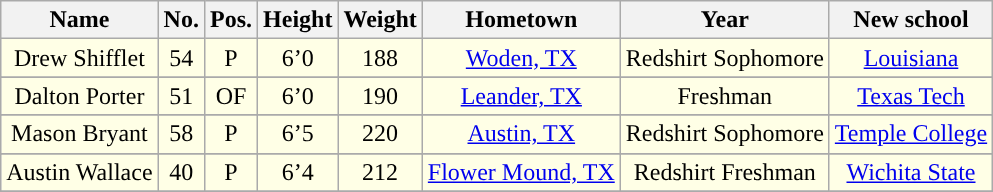<table class="wikitable sortable">
<tr>
<th style="text-align:center; ">Name</th>
<th style="text-align:center; ">No.</th>
<th style="text-align:center; ">Pos.</th>
<th style="text-align:center; ">Height</th>
<th style="text-align:center; ">Weight</th>
<th style="text-align:center; ">Hometown</th>
<th style="text-align:center; ">Year</th>
<th style="text-align:center; ">New school</th>
</tr>
<tr align="center" style="background:#FFFFE6;">
<td>Drew Shifflet</td>
<td>54</td>
<td>P</td>
<td>6’0</td>
<td>188</td>
<td><a href='#'>Woden, TX</a></td>
<td>Redshirt Sophomore</td>
<td><a href='#'>Louisiana</a></td>
</tr>
<tr>
</tr>
<tr align="center" style="background:#FFFFE6;">
<td>Dalton Porter</td>
<td>51</td>
<td>OF</td>
<td>6’0</td>
<td>190</td>
<td><a href='#'>Leander, TX</a></td>
<td>Freshman</td>
<td><a href='#'>Texas Tech</a></td>
</tr>
<tr>
</tr>
<tr align="center" style="background:#FFFFE6;">
<td>Mason Bryant</td>
<td>58</td>
<td>P</td>
<td>6’5</td>
<td>220</td>
<td><a href='#'>Austin, TX</a></td>
<td>Redshirt Sophomore</td>
<td><a href='#'>Temple College</a></td>
</tr>
<tr>
</tr>
<tr align="center" style="background:#FFFFE6;">
<td>Austin Wallace</td>
<td>40</td>
<td>P</td>
<td>6’4</td>
<td>212</td>
<td><a href='#'>Flower Mound, TX</a></td>
<td>Redshirt Freshman</td>
<td><a href='#'>Wichita State</a></td>
</tr>
<tr>
</tr>
</table>
